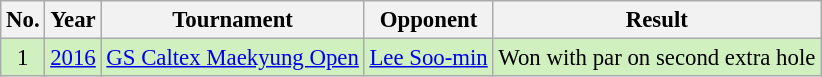<table class="wikitable" style="font-size:95%;">
<tr>
<th>No.</th>
<th>Year</th>
<th>Tournament</th>
<th>Opponent</th>
<th>Result</th>
</tr>
<tr style="background:#D0F0C0;">
<td align=center>1</td>
<td><a href='#'>2016</a></td>
<td><a href='#'>GS Caltex Maekyung Open</a></td>
<td> <a href='#'>Lee Soo-min</a></td>
<td>Won with par on second extra hole</td>
</tr>
</table>
